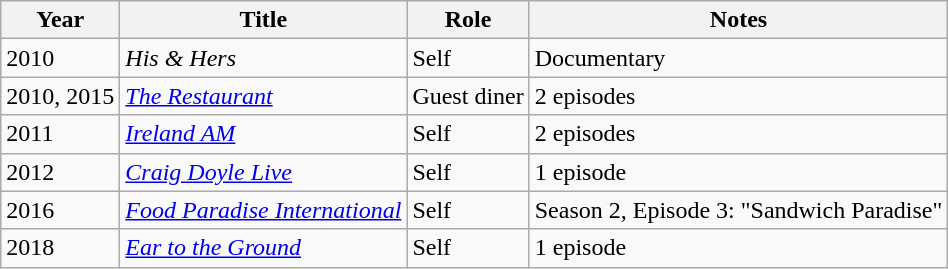<table class="wikitable sortable">
<tr>
<th>Year</th>
<th>Title</th>
<th>Role</th>
<th class="unsortable">Notes</th>
</tr>
<tr>
<td>2010</td>
<td><em>His & Hers</em></td>
<td>Self</td>
<td>Documentary</td>
</tr>
<tr>
<td>2010, 2015</td>
<td><em><a href='#'>The Restaurant</a></em></td>
<td>Guest diner</td>
<td>2 episodes</td>
</tr>
<tr>
<td>2011</td>
<td><em><a href='#'>Ireland AM</a></em></td>
<td>Self</td>
<td>2 episodes</td>
</tr>
<tr>
<td>2012</td>
<td><em><a href='#'>Craig Doyle Live</a></em></td>
<td>Self</td>
<td>1 episode</td>
</tr>
<tr>
<td>2016</td>
<td><em><a href='#'>Food Paradise International</a></em></td>
<td>Self</td>
<td>Season 2, Episode 3: "Sandwich Paradise"</td>
</tr>
<tr>
<td>2018</td>
<td><em><a href='#'>Ear to the Ground</a></em></td>
<td>Self</td>
<td>1 episode</td>
</tr>
</table>
